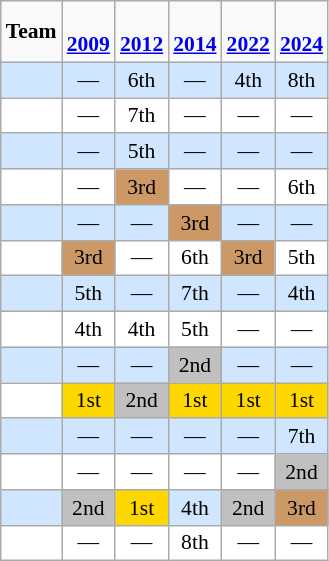<table class="wikitable" style="text-align:center; font-size:90%">
<tr>
<td><strong>Team</strong></td>
<td><strong><br><a href='#'>2009</a></strong></td>
<td><strong><br><a href='#'>2012</a></strong></td>
<td><strong><br><a href='#'>2014</a></strong></td>
<td><strong><br><a href='#'>2022</a></strong></td>
<td><strong><br><a href='#'>2024</a></strong></td>
</tr>
<tr bgcolor=#D0E6FF>
<td align=left></td>
<td>—</td>
<td>6th</td>
<td>—</td>
<td>4th</td>
<td>8th</td>
</tr>
<tr bgcolor=#FFFFFF>
<td align=left></td>
<td>—</td>
<td>7th</td>
<td>—</td>
<td>—</td>
<td>—</td>
</tr>
<tr bgcolor=#D0E6FF>
<td align=left></td>
<td>—</td>
<td>5th</td>
<td>—</td>
<td>—</td>
<td>—</td>
</tr>
<tr bgcolor=#FFFFFF>
<td align=left></td>
<td>—</td>
<td bgcolor=#cc9966>3rd</td>
<td>—</td>
<td>—</td>
<td>6th</td>
</tr>
<tr bgcolor=#D0E6FF>
<td align=left></td>
<td>—</td>
<td>—</td>
<td bgcolor=#cc9966>3rd</td>
<td>—</td>
<td>—</td>
</tr>
<tr bgcolor=#FFFFFF>
<td align=left></td>
<td bgcolor=#cc9966>3rd</td>
<td>—</td>
<td>6th</td>
<td bgcolor=#cc9966>3rd</td>
<td>5th</td>
</tr>
<tr bgcolor=#D0E6FF>
<td align=left></td>
<td>5th</td>
<td>—</td>
<td>7th</td>
<td>—</td>
<td>4th</td>
</tr>
<tr bgcolor=#FFFFFF>
<td align=left></td>
<td>4th</td>
<td>4th</td>
<td>5th</td>
<td>—</td>
<td>—</td>
</tr>
<tr bgcolor=#D0E6FF>
<td align=left></td>
<td>—</td>
<td>—</td>
<td bgcolor=silver>2nd</td>
<td>—</td>
<td>—</td>
</tr>
<tr bgcolor=#FFFFFF>
<td align=left></td>
<td bgcolor=gold>1st</td>
<td bgcolor=silver>2nd</td>
<td bgcolor=gold>1st</td>
<td bgcolor=gold>1st</td>
<td bgcolor=gold>1st</td>
</tr>
<tr bgcolor=#D0E6FF>
<td align=left></td>
<td>—</td>
<td>—</td>
<td>—</td>
<td>—</td>
<td>7th</td>
</tr>
<tr bgcolor=#FFFFFF>
<td align=left></td>
<td>—</td>
<td>—</td>
<td>—</td>
<td>—</td>
<td bgcolor=silver>2nd</td>
</tr>
<tr bgcolor=#D0E6FF>
<td align=left></td>
<td bgcolor=silver>2nd</td>
<td bgcolor=gold>1st</td>
<td>4th</td>
<td bgcolor=silver>2nd</td>
<td bgcolor=#cc9966>3rd</td>
</tr>
<tr bgcolor=#FFFFFF>
<td align=left></td>
<td>—</td>
<td>—</td>
<td>8th</td>
<td>—</td>
<td>—</td>
</tr>
</table>
